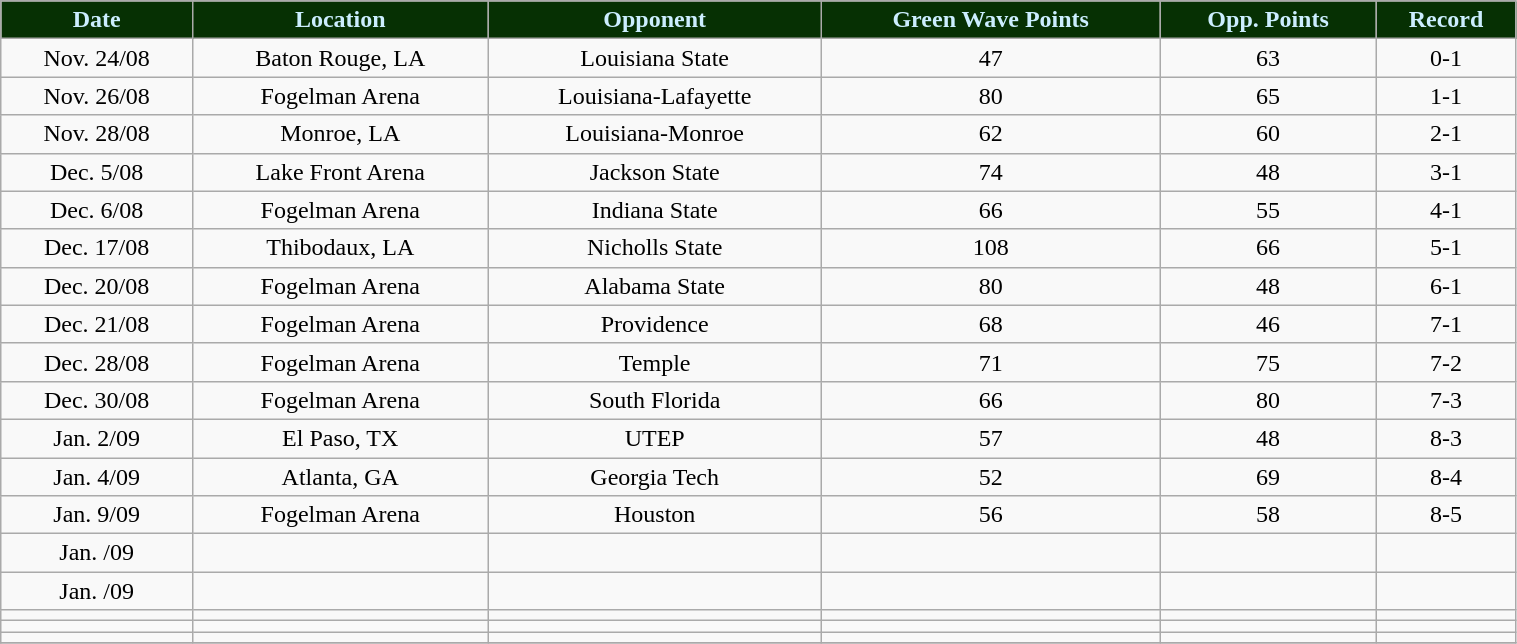<table class="wikitable" width="80%">
<tr align="center"  style="background:#063003;color:#CCEEFF;">
<td><strong>Date</strong></td>
<td><strong>Location</strong></td>
<td><strong>Opponent</strong></td>
<td><strong>Green Wave Points</strong></td>
<td><strong>Opp. Points</strong></td>
<td><strong>Record</strong></td>
</tr>
<tr align="center" bgcolor="">
<td>Nov. 24/08</td>
<td>Baton Rouge, LA</td>
<td>Louisiana State</td>
<td>47</td>
<td>63</td>
<td>0-1</td>
</tr>
<tr align="center" bgcolor="">
<td>Nov. 26/08</td>
<td>Fogelman Arena</td>
<td>Louisiana-Lafayette</td>
<td>80</td>
<td>65</td>
<td>1-1</td>
</tr>
<tr align="center" bgcolor="">
<td>Nov. 28/08</td>
<td>Monroe, LA</td>
<td>Louisiana-Monroe</td>
<td>62</td>
<td>60</td>
<td>2-1</td>
</tr>
<tr align="center" bgcolor="">
<td>Dec. 5/08</td>
<td>Lake Front Arena</td>
<td>Jackson State</td>
<td>74</td>
<td>48</td>
<td>3-1</td>
</tr>
<tr align="center" bgcolor="">
<td>Dec. 6/08</td>
<td>Fogelman Arena</td>
<td>Indiana State</td>
<td>66</td>
<td>55</td>
<td>4-1</td>
</tr>
<tr align="center" bgcolor="">
<td>Dec. 17/08</td>
<td>Thibodaux, LA</td>
<td>Nicholls State</td>
<td>108</td>
<td>66</td>
<td>5-1</td>
</tr>
<tr align="center" bgcolor="">
<td>Dec. 20/08</td>
<td>Fogelman Arena</td>
<td>Alabama State</td>
<td>80</td>
<td>48</td>
<td>6-1</td>
</tr>
<tr align="center" bgcolor="">
<td>Dec. 21/08</td>
<td>Fogelman Arena</td>
<td>Providence</td>
<td>68</td>
<td>46</td>
<td>7-1</td>
</tr>
<tr align="center" bgcolor="">
<td>Dec. 28/08</td>
<td>Fogelman Arena</td>
<td>Temple</td>
<td>71</td>
<td>75</td>
<td>7-2</td>
</tr>
<tr align="center" bgcolor="">
<td>Dec. 30/08</td>
<td>Fogelman Arena</td>
<td>South Florida</td>
<td>66</td>
<td>80</td>
<td>7-3</td>
</tr>
<tr align="center" bgcolor="">
<td>Jan. 2/09</td>
<td>El Paso, TX</td>
<td>UTEP</td>
<td>57</td>
<td>48</td>
<td>8-3</td>
</tr>
<tr align="center" bgcolor="">
<td>Jan. 4/09</td>
<td>Atlanta, GA</td>
<td>Georgia Tech</td>
<td>52</td>
<td>69</td>
<td>8-4</td>
</tr>
<tr align="center" bgcolor="">
<td>Jan. 9/09</td>
<td>Fogelman Arena</td>
<td>Houston</td>
<td>56</td>
<td>58</td>
<td>8-5</td>
</tr>
<tr align="center" bgcolor="">
<td>Jan. /09</td>
<td></td>
<td></td>
<td></td>
<td></td>
<td></td>
</tr>
<tr align="center" bgcolor="">
<td>Jan. /09</td>
<td></td>
<td></td>
<td></td>
<td></td>
<td></td>
</tr>
<tr align="center" bgcolor="">
<td></td>
<td></td>
<td></td>
<td></td>
<td></td>
<td></td>
</tr>
<tr align="center" bgcolor="">
<td></td>
<td></td>
<td></td>
<td></td>
<td></td>
<td></td>
</tr>
<tr align="center" bgcolor="">
<td></td>
<td></td>
<td></td>
<td></td>
<td></td>
<td></td>
</tr>
<tr align="center" bgcolor="">
</tr>
</table>
